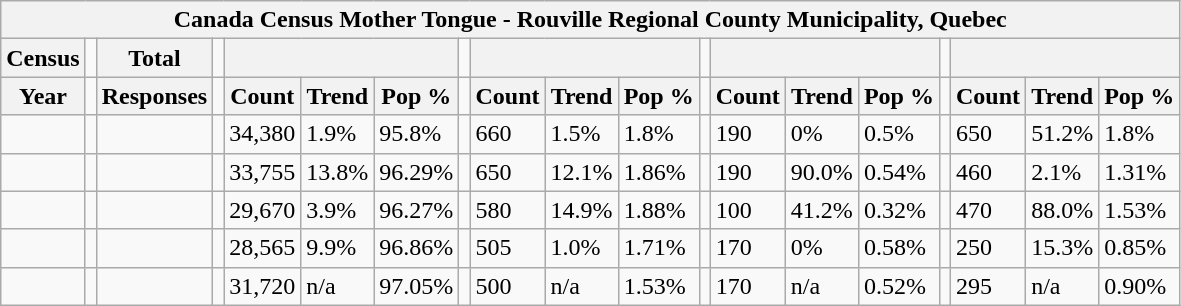<table class="wikitable">
<tr>
<th colspan="19">Canada Census Mother Tongue - Rouville Regional County Municipality, Quebec</th>
</tr>
<tr>
<th>Census</th>
<td></td>
<th>Total</th>
<td colspan="1"></td>
<th colspan="3"></th>
<td colspan="1"></td>
<th colspan="3"></th>
<td colspan="1"></td>
<th colspan="3"></th>
<td colspan="1"></td>
<th colspan="3"></th>
</tr>
<tr>
<th>Year</th>
<td></td>
<th>Responses</th>
<td></td>
<th>Count</th>
<th>Trend</th>
<th>Pop %</th>
<td></td>
<th>Count</th>
<th>Trend</th>
<th>Pop %</th>
<td></td>
<th>Count</th>
<th>Trend</th>
<th>Pop %</th>
<td></td>
<th>Count</th>
<th>Trend</th>
<th>Pop %</th>
</tr>
<tr>
<td></td>
<td></td>
<td></td>
<td></td>
<td>34,380</td>
<td> 1.9%</td>
<td>95.8%</td>
<td></td>
<td>660</td>
<td> 1.5%</td>
<td>1.8%</td>
<td></td>
<td>190</td>
<td> 0%</td>
<td>0.5%</td>
<td></td>
<td>650</td>
<td> 51.2%</td>
<td>1.8%</td>
</tr>
<tr>
<td></td>
<td></td>
<td></td>
<td></td>
<td>33,755</td>
<td> 13.8%</td>
<td>96.29%</td>
<td></td>
<td>650</td>
<td> 12.1%</td>
<td>1.86%</td>
<td></td>
<td>190</td>
<td> 90.0%</td>
<td>0.54%</td>
<td></td>
<td>460</td>
<td> 2.1%</td>
<td>1.31%</td>
</tr>
<tr>
<td></td>
<td></td>
<td></td>
<td></td>
<td>29,670</td>
<td> 3.9%</td>
<td>96.27%</td>
<td></td>
<td>580</td>
<td> 14.9%</td>
<td>1.88%</td>
<td></td>
<td>100</td>
<td> 41.2%</td>
<td>0.32%</td>
<td></td>
<td>470</td>
<td> 88.0%</td>
<td>1.53%</td>
</tr>
<tr>
<td></td>
<td></td>
<td></td>
<td></td>
<td>28,565</td>
<td> 9.9%</td>
<td>96.86%</td>
<td></td>
<td>505</td>
<td> 1.0%</td>
<td>1.71%</td>
<td></td>
<td>170</td>
<td> 0%</td>
<td>0.58%</td>
<td></td>
<td>250</td>
<td> 15.3%</td>
<td>0.85%</td>
</tr>
<tr>
<td></td>
<td></td>
<td></td>
<td></td>
<td>31,720</td>
<td>n/a</td>
<td>97.05%</td>
<td></td>
<td>500</td>
<td>n/a</td>
<td>1.53%</td>
<td></td>
<td>170</td>
<td>n/a</td>
<td>0.52%</td>
<td></td>
<td>295</td>
<td>n/a</td>
<td>0.90%</td>
</tr>
</table>
